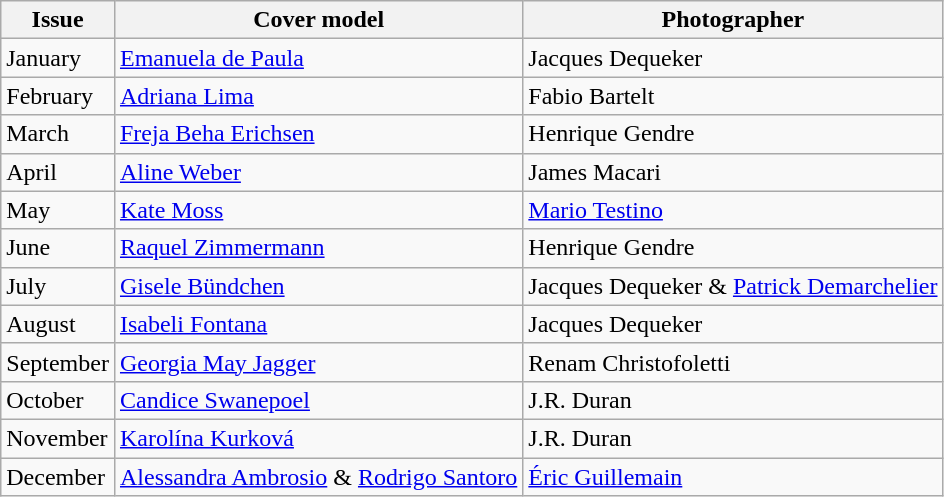<table class="wikitable">
<tr>
<th>Issue</th>
<th>Cover model</th>
<th>Photographer</th>
</tr>
<tr>
<td>January</td>
<td><a href='#'>Emanuela de Paula</a></td>
<td>Jacques Dequeker</td>
</tr>
<tr>
<td>February</td>
<td><a href='#'>Adriana Lima</a></td>
<td>Fabio Bartelt</td>
</tr>
<tr>
<td>March</td>
<td><a href='#'>Freja Beha Erichsen</a></td>
<td>Henrique Gendre</td>
</tr>
<tr>
<td>April</td>
<td><a href='#'>Aline Weber</a></td>
<td>James Macari</td>
</tr>
<tr>
<td>May</td>
<td><a href='#'>Kate Moss</a></td>
<td><a href='#'>Mario Testino</a></td>
</tr>
<tr>
<td>June</td>
<td><a href='#'>Raquel Zimmermann</a></td>
<td>Henrique Gendre</td>
</tr>
<tr>
<td>July</td>
<td><a href='#'>Gisele Bündchen</a></td>
<td>Jacques Dequeker & <a href='#'>Patrick Demarchelier</a></td>
</tr>
<tr>
<td>August</td>
<td><a href='#'>Isabeli Fontana</a></td>
<td>Jacques Dequeker</td>
</tr>
<tr>
<td>September</td>
<td><a href='#'>Georgia May Jagger</a></td>
<td>Renam Christofoletti</td>
</tr>
<tr>
<td>October</td>
<td><a href='#'>Candice Swanepoel</a></td>
<td>J.R. Duran</td>
</tr>
<tr>
<td>November</td>
<td><a href='#'>Karolína Kurková</a></td>
<td>J.R. Duran</td>
</tr>
<tr>
<td>December</td>
<td><a href='#'>Alessandra Ambrosio</a> & <a href='#'>Rodrigo Santoro</a></td>
<td><a href='#'>Éric Guillemain</a></td>
</tr>
</table>
